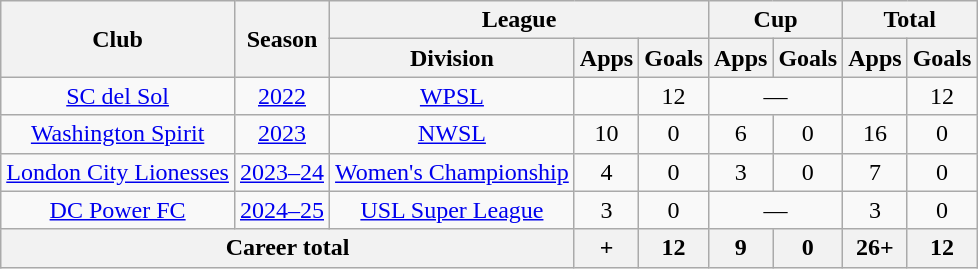<table class="wikitable" style="text-align: center;">
<tr>
<th rowspan=2>Club</th>
<th rowspan=2>Season</th>
<th colspan=3>League</th>
<th colspan=2>Cup</th>
<th colspan=2>Total</th>
</tr>
<tr>
<th>Division</th>
<th>Apps</th>
<th>Goals</th>
<th>Apps</th>
<th>Goals</th>
<th>Apps</th>
<th>Goals</th>
</tr>
<tr>
<td><a href='#'>SC del Sol</a></td>
<td><a href='#'>2022</a></td>
<td><a href='#'>WPSL</a></td>
<td></td>
<td>12</td>
<td colspan=2>—</td>
<td></td>
<td>12</td>
</tr>
<tr>
<td><a href='#'>Washington Spirit</a></td>
<td><a href='#'>2023</a></td>
<td><a href='#'>NWSL</a></td>
<td>10</td>
<td>0</td>
<td>6</td>
<td>0</td>
<td>16</td>
<td>0</td>
</tr>
<tr>
<td><a href='#'>London City Lionesses</a></td>
<td><a href='#'>2023–24</a></td>
<td><a href='#'>Women's Championship</a></td>
<td>4</td>
<td>0</td>
<td>3</td>
<td>0</td>
<td>7</td>
<td>0</td>
</tr>
<tr>
<td><a href='#'>DC Power FC</a></td>
<td><a href='#'>2024–25</a></td>
<td><a href='#'>USL Super League</a></td>
<td>3</td>
<td>0</td>
<td colspan="2">—</td>
<td>3</td>
<td>0</td>
</tr>
<tr>
<th colspan="3">Career total</th>
<th>+</th>
<th>12</th>
<th>9</th>
<th>0</th>
<th>26+</th>
<th>12</th>
</tr>
</table>
